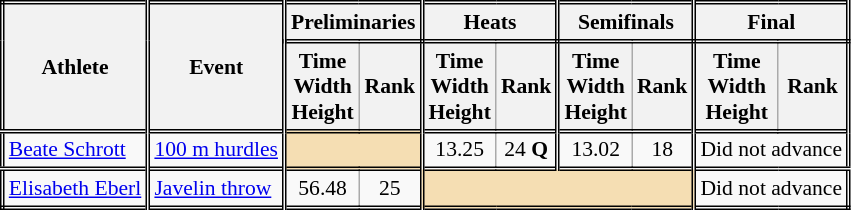<table class=wikitable style="font-size:90%; border: double;">
<tr>
<th rowspan="2" style="border-right:double">Athlete</th>
<th rowspan="2" style="border-right:double">Event</th>
<th colspan="2" style="border-right:double; border-bottom:double;">Preliminaries</th>
<th colspan="2" style="border-right:double; border-bottom:double;">Heats</th>
<th colspan="2" style="border-right:double; border-bottom:double;">Semifinals</th>
<th colspan="2" style="border-right:double; border-bottom:double;">Final</th>
</tr>
<tr>
<th>Time<br>Width<br>Height</th>
<th style="border-right:double">Rank</th>
<th>Time<br>Width<br>Height</th>
<th style="border-right:double">Rank</th>
<th>Time<br>Width<br>Height</th>
<th style="border-right:double">Rank</th>
<th>Time<br>Width<br>Height</th>
<th style="border-right:double">Rank</th>
</tr>
<tr style="border-top: double;">
<td style="border-right:double"><a href='#'>Beate Schrott</a></td>
<td style="border-right:double"><a href='#'>100 m hurdles</a></td>
<td style="border-right:double" colspan= 2 bgcolor="wheat"></td>
<td align=center>13.25</td>
<td style="border-right:double" align=center>24 <strong>Q</strong></td>
<td align=center>13.02</td>
<td style="border-right:double" align=center>18</td>
<td colspan="2" align=center>Did not advance</td>
</tr>
<tr style="border-top: double;">
<td style="border-right:double"><a href='#'>Elisabeth Eberl</a></td>
<td style="border-right:double"><a href='#'>Javelin throw</a></td>
<td align=center>56.48</td>
<td align=center style="border-right:double">25</td>
<td style="border-right:double" colspan= 4 bgcolor="wheat"></td>
<td colspan="2" align=center>Did not advance</td>
</tr>
</table>
